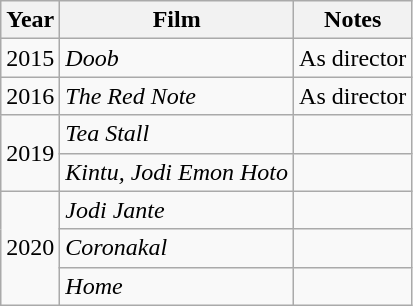<table class="wikitable sortable">
<tr>
<th>Year</th>
<th>Film</th>
<th>Notes</th>
</tr>
<tr>
<td>2015</td>
<td><em>Doob</em></td>
<td>As director</td>
</tr>
<tr>
<td>2016</td>
<td><em>The Red Note</em></td>
<td>As director</td>
</tr>
<tr>
<td rowspan="2">2019</td>
<td><em>Tea Stall</em></td>
<td></td>
</tr>
<tr>
<td><em>Kintu, Jodi Emon Hoto</em></td>
<td></td>
</tr>
<tr>
<td rowspan="3">2020</td>
<td><em>Jodi Jante</em></td>
<td></td>
</tr>
<tr>
<td><em>Coronakal</em></td>
<td></td>
</tr>
<tr>
<td><em>Home</em></td>
<td></td>
</tr>
</table>
